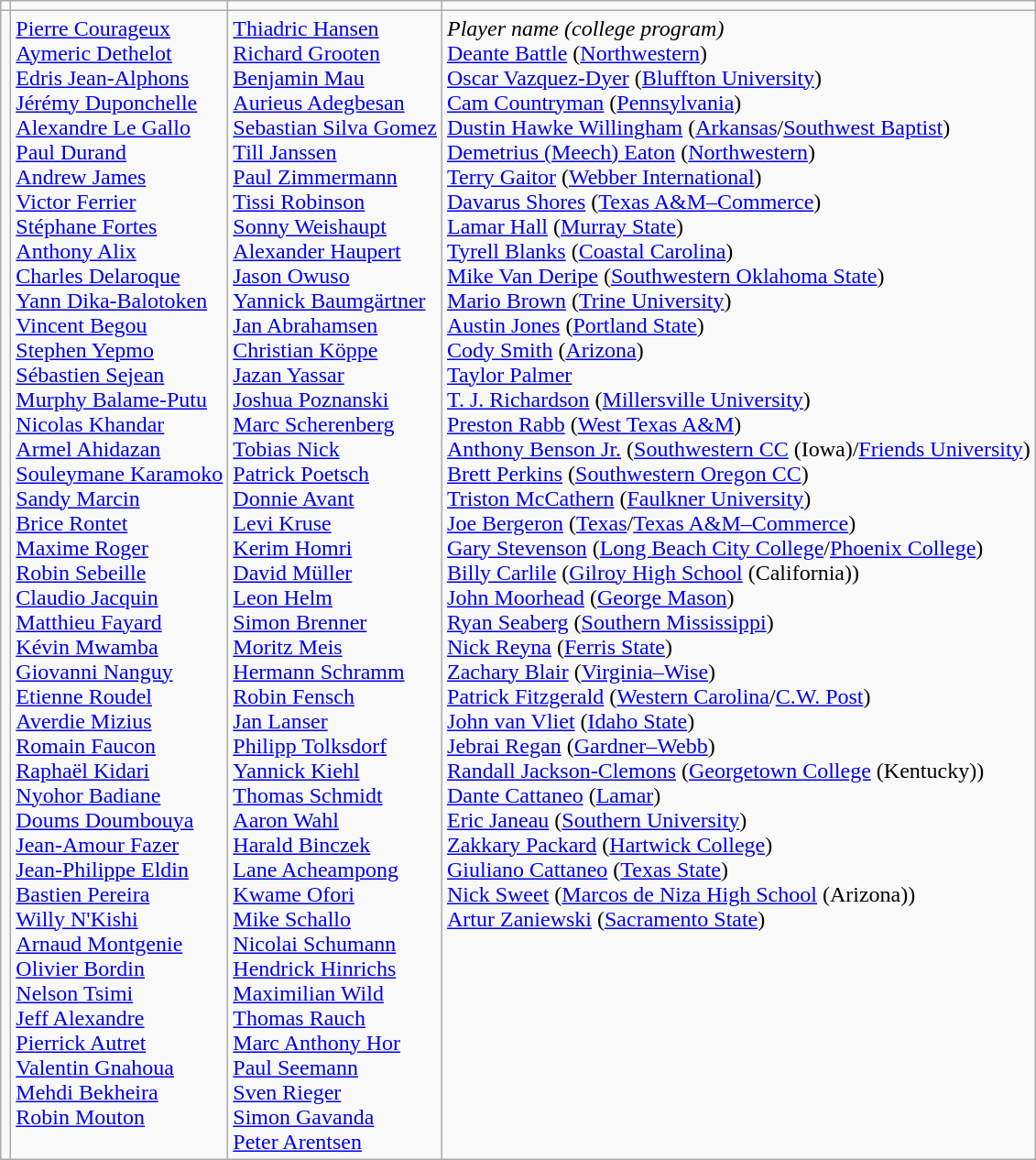<table class="wikitable">
<tr>
<td></td>
<td></td>
<td></td>
<td></td>
</tr>
<tr>
<td valign=top></td>
<td valign=top><a href='#'>Pierre Courageux</a><br><a href='#'>Aymeric Dethelot</a><br><a href='#'>Edris Jean-Alphons</a><br><a href='#'>Jérémy Duponchelle</a><br><a href='#'>Alexandre Le Gallo</a><br><a href='#'>Paul Durand</a><br><a href='#'>Andrew James</a><br><a href='#'>Victor Ferrier</a><br><a href='#'>Stéphane Fortes</a><br><a href='#'>Anthony Alix</a><br><a href='#'>Charles Delaroque</a><br><a href='#'>Yann Dika-Balotoken</a><br><a href='#'>Vincent Begou</a><br><a href='#'>Stephen Yepmo</a><br><a href='#'>Sébastien Sejean</a><br><a href='#'>Murphy Balame-Putu</a><br><a href='#'>Nicolas Khandar</a><br><a href='#'>Armel Ahidazan</a><br><a href='#'>Souleymane Karamoko</a><br><a href='#'>Sandy Marcin</a><br><a href='#'>Brice Rontet</a><br><a href='#'>Maxime Roger</a><br><a href='#'>Robin Sebeille</a><br><a href='#'>Claudio Jacquin</a><br><a href='#'>Matthieu Fayard</a><br><a href='#'>Kévin Mwamba</a><br><a href='#'>Giovanni Nanguy</a><br><a href='#'>Etienne Roudel</a><br><a href='#'>Averdie Mizius</a><br><a href='#'>Romain Faucon</a><br><a href='#'>Raphaël Kidari</a><br><a href='#'>Nyohor Badiane</a><br><a href='#'>Doums Doumbouya</a><br><a href='#'>Jean-Amour Fazer</a><br><a href='#'>Jean-Philippe Eldin</a><br><a href='#'>Bastien Pereira</a><br><a href='#'>Willy N'Kishi</a><br><a href='#'>Arnaud Montgenie</a><br><a href='#'>Olivier Bordin</a><br><a href='#'>Nelson Tsimi</a><br><a href='#'>Jeff Alexandre</a><br><a href='#'>Pierrick Autret</a><br><a href='#'>Valentin Gnahoua</a><br><a href='#'>Mehdi Bekheira</a><br><a href='#'>Robin Mouton</a></td>
<td valign=top><a href='#'>Thiadric Hansen</a><br><a href='#'>Richard Grooten</a><br><a href='#'>Benjamin Mau</a><br><a href='#'>Aurieus Adegbesan</a><br><a href='#'>Sebastian Silva Gomez</a><br><a href='#'>Till Janssen</a><br><a href='#'>Paul Zimmermann</a><br><a href='#'>Tissi Robinson</a><br><a href='#'>Sonny Weishaupt</a><br><a href='#'>Alexander Haupert</a><br><a href='#'>Jason Owuso</a><br><a href='#'>Yannick Baumgärtner</a><br><a href='#'>Jan Abrahamsen</a><br><a href='#'>Christian Köppe</a><br><a href='#'>Jazan Yassar</a><br><a href='#'>Joshua Poznanski</a><br><a href='#'>Marc Scherenberg</a><br><a href='#'>Tobias Nick</a><br><a href='#'>Patrick Poetsch</a><br><a href='#'>Donnie Avant</a><br><a href='#'>Levi Kruse</a><br><a href='#'>Kerim Homri</a><br><a href='#'>David Müller</a><br><a href='#'>Leon Helm</a><br><a href='#'>Simon Brenner</a><br><a href='#'>Moritz Meis</a><br><a href='#'>Hermann Schramm</a><br><a href='#'>Robin Fensch</a><br><a href='#'>Jan Lanser</a><br><a href='#'>Philipp Tolksdorf</a><br><a href='#'>Yannick Kiehl</a><br><a href='#'>Thomas Schmidt</a><br><a href='#'>Aaron Wahl</a><br><a href='#'>Harald Binczek</a><br><a href='#'>Lane Acheampong</a><br><a href='#'>Kwame Ofori</a><br><a href='#'>Mike Schallo</a><br><a href='#'>Nicolai Schumann</a><br><a href='#'>Hendrick Hinrichs</a><br><a href='#'>Maximilian Wild</a><br><a href='#'>Thomas Rauch</a><br><a href='#'>Marc Anthony Hor</a><br><a href='#'>Paul Seemann</a><br><a href='#'>Sven Rieger</a><br><a href='#'>Simon Gavanda</a><br><a href='#'>Peter Arentsen</a></td>
<td valign=top><em>Player name (college program)</em><br><a href='#'>Deante Battle</a> (<a href='#'>Northwestern</a>)<br><a href='#'>Oscar Vazquez-Dyer</a> (<a href='#'>Bluffton University</a>)<br><a href='#'>Cam Countryman</a> (<a href='#'>Pennsylvania</a>)<br><a href='#'>Dustin Hawke Willingham</a> (<a href='#'>Arkansas</a>/<a href='#'>Southwest Baptist</a>)<br><a href='#'>Demetrius (Meech) Eaton</a> (<a href='#'>Northwestern</a>)<br><a href='#'>Terry Gaitor</a> (<a href='#'>Webber International</a>)<br><a href='#'>Davarus Shores</a> (<a href='#'>Texas A&M–Commerce</a>)<br><a href='#'>Lamar Hall</a> (<a href='#'>Murray State</a>)<br><a href='#'>Tyrell Blanks</a> (<a href='#'>Coastal Carolina</a>)<br><a href='#'>Mike Van Deripe</a> (<a href='#'>Southwestern Oklahoma State</a>)<br><a href='#'>Mario Brown</a> (<a href='#'>Trine University</a>)<br><a href='#'>Austin Jones</a> (<a href='#'>Portland State</a>)<br><a href='#'>Cody Smith</a> (<a href='#'>Arizona</a>)<br><a href='#'>Taylor Palmer</a><br><a href='#'>T. J. Richardson</a> (<a href='#'>Millersville University</a>)<br><a href='#'>Preston Rabb</a> (<a href='#'>West Texas A&M</a>)<br><a href='#'>Anthony Benson Jr.</a> (<a href='#'>Southwestern CC</a> (Iowa)/<a href='#'>Friends University</a>)<br><a href='#'>Brett Perkins</a> (<a href='#'>Southwestern Oregon CC</a>)<br><a href='#'>Triston McCathern</a> (<a href='#'>Faulkner University</a>)<br><a href='#'>Joe Bergeron</a> (<a href='#'>Texas</a>/<a href='#'>Texas A&M–Commerce</a>)<br><a href='#'>Gary Stevenson</a> (<a href='#'>Long Beach City College</a>/<a href='#'>Phoenix College</a>)<br><a href='#'>Billy Carlile</a> (<a href='#'>Gilroy High School</a> (California))<br><a href='#'>John Moorhead</a> (<a href='#'>George Mason</a>)<br><a href='#'>Ryan Seaberg</a> (<a href='#'>Southern Mississippi</a>)<br><a href='#'>Nick Reyna</a> (<a href='#'>Ferris State</a>)<br><a href='#'>Zachary Blair</a> (<a href='#'>Virginia–Wise</a>)<br><a href='#'>Patrick Fitzgerald</a> (<a href='#'>Western Carolina</a>/<a href='#'>C.W. Post</a>)<br><a href='#'>John van Vliet</a> (<a href='#'>Idaho State</a>)<br><a href='#'>Jebrai Regan</a> (<a href='#'>Gardner–Webb</a>)<br><a href='#'>Randall Jackson-Clemons</a> (<a href='#'>Georgetown College</a> (Kentucky))<br><a href='#'>Dante Cattaneo</a> (<a href='#'>Lamar</a>)<br><a href='#'>Eric Janeau</a> (<a href='#'>Southern University</a>)<br><a href='#'>Zakkary Packard</a> (<a href='#'>Hartwick College</a>)<br><a href='#'>Giuliano Cattaneo</a> (<a href='#'>Texas State</a>)<br><a href='#'>Nick Sweet</a> (<a href='#'>Marcos de Niza High School</a> (Arizona))<br><a href='#'>Artur Zaniewski</a> (<a href='#'>Sacramento State</a>)</td>
</tr>
</table>
